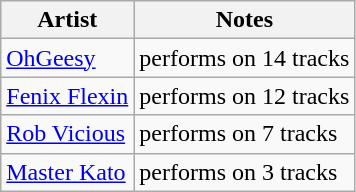<table class="wikitable sortable">
<tr>
<th>Artist</th>
<th>Notes</th>
</tr>
<tr>
<td><a href='#'>OhGeesy</a></td>
<td>performs on 14 tracks</td>
</tr>
<tr>
<td><a href='#'>Fenix Flexin</a></td>
<td>performs on 12 tracks</td>
</tr>
<tr>
<td><a href='#'>Rob Vicious</a></td>
<td>performs on 7 tracks</td>
</tr>
<tr>
<td><a href='#'>Master Kato</a></td>
<td>performs on 3 tracks</td>
</tr>
</table>
